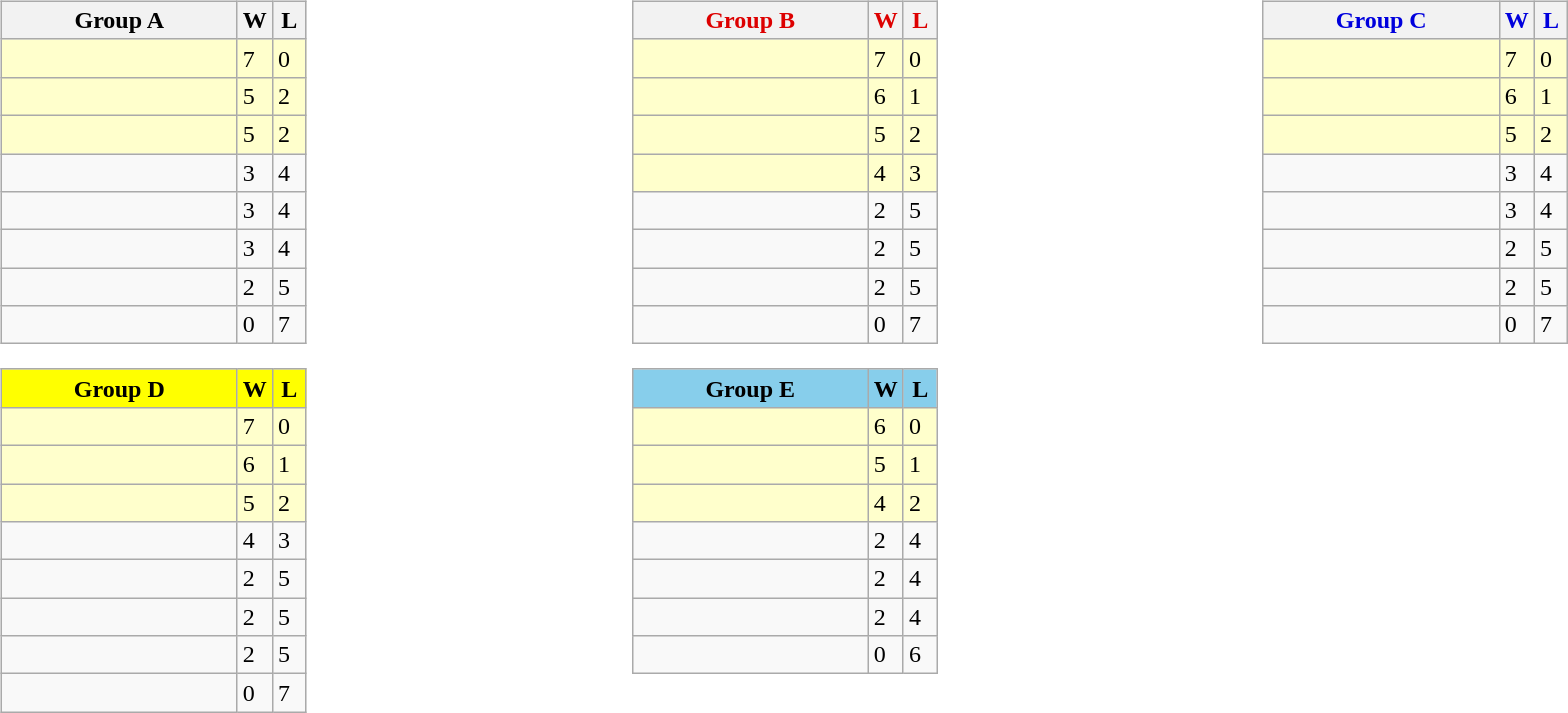<table>
<tr>
<td valign=top width=10%><br><table class=wikitable>
<tr>
<th width=150>Group A</th>
<th width=15>W</th>
<th width=15>L</th>
</tr>
<tr style="background:#ffc">
<td></td>
<td>7</td>
<td>0</td>
</tr>
<tr style="background:#ffc">
<td></td>
<td>5</td>
<td>2</td>
</tr>
<tr style="background:#ffc">
<td></td>
<td>5</td>
<td>2</td>
</tr>
<tr>
<td></td>
<td>3</td>
<td>4</td>
</tr>
<tr>
<td></td>
<td>3</td>
<td>4</td>
</tr>
<tr>
<td></td>
<td>3</td>
<td>4</td>
</tr>
<tr>
<td></td>
<td>2</td>
<td>5</td>
</tr>
<tr>
<td></td>
<td>0</td>
<td>7</td>
</tr>
</table>
<table class=wikitable>
<tr>
<th style="background: #FF0;" width=150>Group D</th>
<th style="background: #FF0;" width=15>W</th>
<th style="background: #FF0;" width=15>L</th>
</tr>
<tr style="background:#ffc">
<td></td>
<td>7</td>
<td>0</td>
</tr>
<tr style="background:#ffc">
<td></td>
<td>6</td>
<td>1</td>
</tr>
<tr style="background:#ffc">
<td></td>
<td>5</td>
<td>2</td>
</tr>
<tr>
<td></td>
<td>4</td>
<td>3</td>
</tr>
<tr>
<td></td>
<td>2</td>
<td>5</td>
</tr>
<tr>
<td></td>
<td>2</td>
<td>5</td>
</tr>
<tr>
<td></td>
<td>2</td>
<td>5</td>
</tr>
<tr>
<td></td>
<td>0</td>
<td>7</td>
</tr>
</table>
</td>
<td valign=top width=10%><br><table class=wikitable>
<tr>
<th style="color: #D00;" width=150>Group B</th>
<th style="color: #D00;" width=15>W</th>
<th style="color: #D00;" width=15>L</th>
</tr>
<tr style="background:#ffc">
<td></td>
<td>7</td>
<td>0</td>
</tr>
<tr style="background:#ffc">
<td></td>
<td>6</td>
<td>1</td>
</tr>
<tr style="background:#ffc">
<td></td>
<td>5</td>
<td>2</td>
</tr>
<tr style="background:#ffc">
<td></td>
<td>4</td>
<td>3</td>
</tr>
<tr>
<td></td>
<td>2</td>
<td>5</td>
</tr>
<tr>
<td></td>
<td>2</td>
<td>5</td>
</tr>
<tr>
<td></td>
<td>2</td>
<td>5</td>
</tr>
<tr>
<td></td>
<td>0</td>
<td>7</td>
</tr>
</table>
<table class=wikitable>
<tr>
<th style="background: #87CEEB;" width=150>Group E</th>
<th style="background: #87CEEB;" width=15>W</th>
<th style="background: #87CEEB;" width=15>L</th>
</tr>
<tr style="background:#ffc">
<td></td>
<td>6</td>
<td>0</td>
</tr>
<tr style="background:#ffc">
<td></td>
<td>5</td>
<td>1</td>
</tr>
<tr style="background:#ffc">
<td></td>
<td>4</td>
<td>2</td>
</tr>
<tr>
<td></td>
<td>2</td>
<td>4</td>
</tr>
<tr>
<td></td>
<td>2</td>
<td>4</td>
</tr>
<tr>
<td></td>
<td>2</td>
<td>4</td>
</tr>
<tr>
<td></td>
<td>0</td>
<td>6</td>
</tr>
</table>
</td>
<td valign=top width=10%><br><table class=wikitable>
<tr>
<th style="color: #00D;" width=150>Group C</th>
<th style="color: #00D;" width=15>W</th>
<th style="color: #00D;" width=15>L</th>
</tr>
<tr bgcolor=#ffffcc>
<td></td>
<td>7</td>
<td>0</td>
</tr>
<tr style="background:#ffc">
<td></td>
<td>6</td>
<td>1</td>
</tr>
<tr style="background:#ffc">
<td></td>
<td>5</td>
<td>2</td>
</tr>
<tr>
<td></td>
<td>3</td>
<td>4</td>
</tr>
<tr>
<td></td>
<td>3</td>
<td>4</td>
</tr>
<tr>
<td></td>
<td>2</td>
<td>5</td>
</tr>
<tr>
<td></td>
<td>2</td>
<td>5</td>
</tr>
<tr>
<td></td>
<td>0</td>
<td>7</td>
</tr>
</table>
</td>
</tr>
</table>
